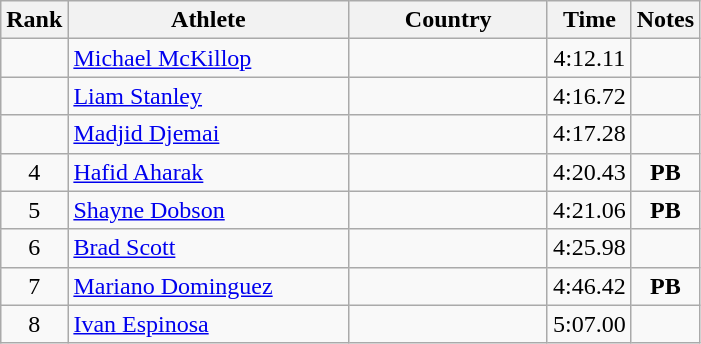<table class="wikitable sortable" style="text-align:center">
<tr>
<th>Rank</th>
<th style="width:180px">Athlete</th>
<th style="width:125px">Country</th>
<th>Time</th>
<th>Notes</th>
</tr>
<tr>
<td></td>
<td style="text-align:left;"><a href='#'>Michael McKillop</a></td>
<td style="text-align:left;"></td>
<td>4:12.11</td>
<td></td>
</tr>
<tr>
<td></td>
<td style="text-align:left;"><a href='#'>Liam Stanley</a></td>
<td style="text-align:left;"></td>
<td>4:16.72</td>
<td></td>
</tr>
<tr>
<td></td>
<td style="text-align:left;"><a href='#'>Madjid Djemai</a></td>
<td style="text-align:left;"></td>
<td>4:17.28</td>
<td></td>
</tr>
<tr>
<td>4</td>
<td style="text-align:left;"><a href='#'>Hafid Aharak</a></td>
<td style="text-align:left;"></td>
<td>4:20.43</td>
<td><strong>PB</strong></td>
</tr>
<tr>
<td>5</td>
<td style="text-align:left;"><a href='#'>Shayne Dobson</a></td>
<td style="text-align:left;"></td>
<td>4:21.06</td>
<td><strong>PB</strong></td>
</tr>
<tr>
<td>6</td>
<td style="text-align:left;"><a href='#'>Brad Scott</a></td>
<td style="text-align:left;"></td>
<td>4:25.98</td>
<td></td>
</tr>
<tr>
<td>7</td>
<td style="text-align:left;"><a href='#'>Mariano Dominguez</a></td>
<td style="text-align:left;"></td>
<td>4:46.42</td>
<td><strong>PB</strong></td>
</tr>
<tr>
<td>8</td>
<td style="text-align:left;"><a href='#'>Ivan Espinosa</a></td>
<td style="text-align:left;"></td>
<td>5:07.00</td>
<td></td>
</tr>
</table>
